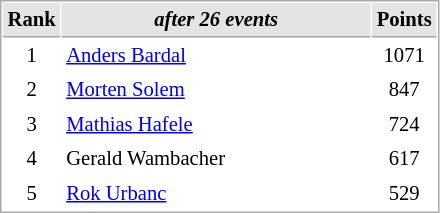<table cellspacing="1" cellpadding="3" style="border:1px solid #AAAAAA;font-size:86%">
<tr bgcolor="#E4E4E4">
<th style="border-bottom:1px solid #AAAAAA" width=10>Rank</th>
<th style="border-bottom:1px solid #AAAAAA" width=200><em>after 26 events</em></th>
<th style="border-bottom:1px solid #AAAAAA" width=20>Points</th>
</tr>
<tr>
<td align=center>1</td>
<td align=left> <a href='#'>Anders Bardal</a></td>
<td align=center>1071</td>
</tr>
<tr>
<td align=center>2</td>
<td align=left> <a href='#'>Morten Solem</a></td>
<td align=center>847</td>
</tr>
<tr>
<td align=center>3</td>
<td align=left> <a href='#'>Mathias Hafele</a></td>
<td align=center>724</td>
</tr>
<tr>
<td align=center>4</td>
<td align=left> Gerald Wambacher</td>
<td align=center>617</td>
</tr>
<tr>
<td align=center>5</td>
<td align=left> <a href='#'>Rok Urbanc</a></td>
<td align=center>529</td>
</tr>
</table>
